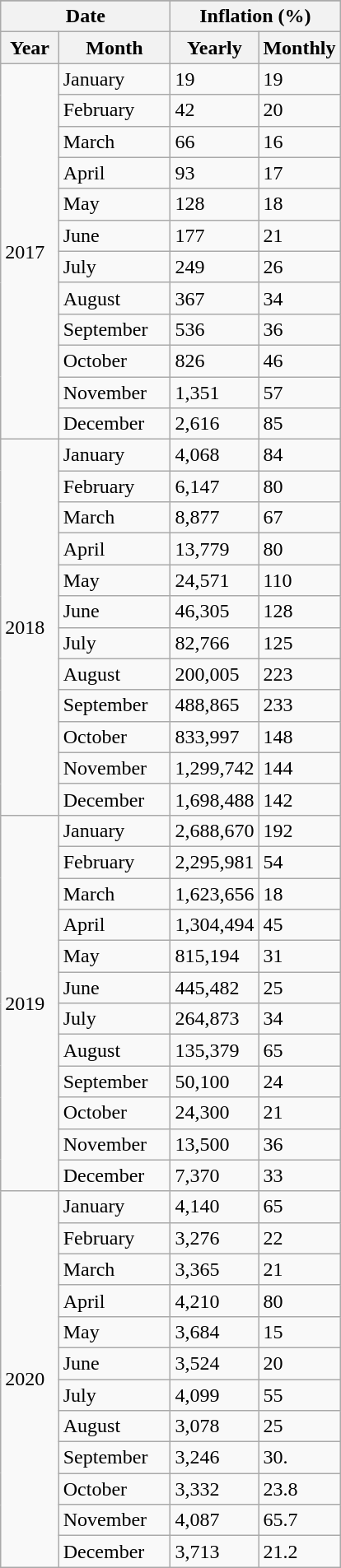<table class="wikitable">
<tr>
</tr>
<tr>
<th scope="col" style="width:50%;" colspan="2">Date</th>
<th scope="col" style="width:50%;" colspan="2">Inflation (%)</th>
</tr>
<tr>
<th>Year</th>
<th>Month</th>
<th>Yearly</th>
<th>Monthly</th>
</tr>
<tr>
<td rowspan=12>2017</td>
<td>January</td>
<td>19</td>
<td>19</td>
</tr>
<tr>
<td>February</td>
<td>42</td>
<td>20</td>
</tr>
<tr>
<td>March</td>
<td>66</td>
<td>16</td>
</tr>
<tr>
<td>April</td>
<td>93</td>
<td>17</td>
</tr>
<tr>
<td>May</td>
<td>128</td>
<td>18</td>
</tr>
<tr>
<td>June</td>
<td>177</td>
<td>21</td>
</tr>
<tr>
<td>July</td>
<td>249</td>
<td>26</td>
</tr>
<tr>
<td>August</td>
<td>367</td>
<td>34</td>
</tr>
<tr>
<td>September</td>
<td>536</td>
<td>36</td>
</tr>
<tr>
<td>October</td>
<td>826</td>
<td>46</td>
</tr>
<tr>
<td>November</td>
<td>1,351</td>
<td>57</td>
</tr>
<tr>
<td>December</td>
<td>2,616</td>
<td>85</td>
</tr>
<tr>
<td rowspan=12>2018</td>
<td>January</td>
<td>4,068</td>
<td>84</td>
</tr>
<tr>
<td>February</td>
<td>6,147</td>
<td>80</td>
</tr>
<tr>
<td>March</td>
<td>8,877</td>
<td>67</td>
</tr>
<tr>
<td>April</td>
<td>13,779</td>
<td>80</td>
</tr>
<tr>
<td>May</td>
<td>24,571</td>
<td>110</td>
</tr>
<tr>
<td>June</td>
<td>46,305</td>
<td>128</td>
</tr>
<tr>
<td>July</td>
<td>82,766</td>
<td>125</td>
</tr>
<tr>
<td>August</td>
<td>200,005</td>
<td>223</td>
</tr>
<tr>
<td>September</td>
<td>488,865</td>
<td>233</td>
</tr>
<tr>
<td>October</td>
<td>833,997</td>
<td>148</td>
</tr>
<tr>
<td>November</td>
<td>1,299,742</td>
<td>144</td>
</tr>
<tr>
<td>December</td>
<td>1,698,488</td>
<td>142</td>
</tr>
<tr>
<td rowspan=12>2019</td>
<td>January</td>
<td>2,688,670</td>
<td>192</td>
</tr>
<tr>
<td>February</td>
<td>2,295,981</td>
<td>54</td>
</tr>
<tr>
<td>March</td>
<td>1,623,656</td>
<td>18</td>
</tr>
<tr>
<td>April</td>
<td>1,304,494</td>
<td>45</td>
</tr>
<tr>
<td>May</td>
<td>815,194</td>
<td>31</td>
</tr>
<tr>
<td>June</td>
<td>445,482</td>
<td>25</td>
</tr>
<tr>
<td>July</td>
<td>264,873</td>
<td>34</td>
</tr>
<tr>
<td>August</td>
<td>135,379</td>
<td>65</td>
</tr>
<tr>
<td>September</td>
<td>50,100</td>
<td>24</td>
</tr>
<tr>
<td>October</td>
<td>24,300</td>
<td>21</td>
</tr>
<tr>
<td>November</td>
<td>13,500</td>
<td>36</td>
</tr>
<tr>
<td>December</td>
<td>7,370</td>
<td>33</td>
</tr>
<tr>
<td rowspan=12>2020</td>
<td>January</td>
<td>4,140</td>
<td>65</td>
</tr>
<tr>
<td>February</td>
<td>3,276</td>
<td>22</td>
</tr>
<tr>
<td>March</td>
<td>3,365</td>
<td>21</td>
</tr>
<tr>
<td>April</td>
<td>4,210</td>
<td>80</td>
</tr>
<tr>
<td>May</td>
<td>3,684</td>
<td>15</td>
</tr>
<tr>
<td>June</td>
<td>3,524</td>
<td>20</td>
</tr>
<tr>
<td>July</td>
<td>4,099</td>
<td>55</td>
</tr>
<tr>
<td>August</td>
<td>3,078</td>
<td>25</td>
</tr>
<tr>
<td>September</td>
<td>3,246</td>
<td>30.</td>
</tr>
<tr>
<td>October</td>
<td>3,332</td>
<td>23.8</td>
</tr>
<tr>
<td>November</td>
<td>4,087</td>
<td>65.7</td>
</tr>
<tr>
<td>December</td>
<td>3,713</td>
<td>21.2</td>
</tr>
</table>
